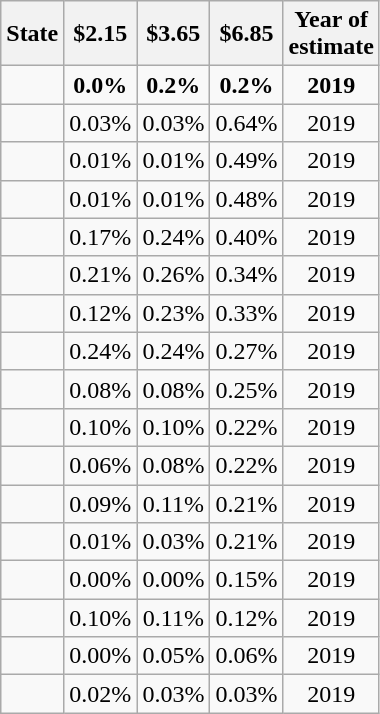<table class="wikitable sortable sticky-header static-row-numbers sort-under" style="text-align:center;">
<tr>
<th data-sort-type="text">State</th>
<th data-sort-type="number">$2.15</th>
<th data-sort-type="number">$3.65</th>
<th data-sort-type="number">$6.85</th>
<th data-sort-type="number">Year of<br>estimate</th>
</tr>
<tr class="sorttop static-row-header" style="font-weight: bold;">
<td></td>
<td>0.0%</td>
<td>0.2%</td>
<td>0.2%</td>
<td>2019</td>
</tr>
<tr>
<td style="text-align:left;"></td>
<td>0.03%</td>
<td>0.03%</td>
<td>0.64%</td>
<td>2019</td>
</tr>
<tr>
<td style="text-align:left;"></td>
<td>0.01%</td>
<td>0.01%</td>
<td>0.49%</td>
<td>2019</td>
</tr>
<tr>
<td style="text-align:left;"></td>
<td>0.01%</td>
<td>0.01%</td>
<td>0.48%</td>
<td>2019</td>
</tr>
<tr>
<td style="text-align:left;"></td>
<td>0.17%</td>
<td>0.24%</td>
<td>0.40%</td>
<td>2019</td>
</tr>
<tr>
<td style="text-align:left;"></td>
<td>0.21%</td>
<td>0.26%</td>
<td>0.34%</td>
<td>2019</td>
</tr>
<tr>
<td style="text-align:left;"></td>
<td>0.12%</td>
<td>0.23%</td>
<td>0.33%</td>
<td>2019</td>
</tr>
<tr>
<td style="text-align:left;"></td>
<td>0.24%</td>
<td>0.24%</td>
<td>0.27%</td>
<td>2019</td>
</tr>
<tr>
<td style="text-align:left;"></td>
<td>0.08%</td>
<td>0.08%</td>
<td>0.25%</td>
<td>2019</td>
</tr>
<tr>
<td style="text-align:left;"></td>
<td>0.10%</td>
<td>0.10%</td>
<td>0.22%</td>
<td>2019</td>
</tr>
<tr>
<td style="text-align:left;"></td>
<td>0.06%</td>
<td>0.08%</td>
<td>0.22%</td>
<td>2019</td>
</tr>
<tr>
<td style="text-align:left;"></td>
<td>0.09%</td>
<td>0.11%</td>
<td>0.21%</td>
<td>2019</td>
</tr>
<tr>
<td style="text-align:left;"></td>
<td>0.01%</td>
<td>0.03%</td>
<td>0.21%</td>
<td>2019</td>
</tr>
<tr>
<td style="text-align:left;"></td>
<td>0.00%</td>
<td>0.00%</td>
<td>0.15%</td>
<td>2019</td>
</tr>
<tr>
<td style="text-align:left;"></td>
<td>0.10%</td>
<td>0.11%</td>
<td>0.12%</td>
<td>2019</td>
</tr>
<tr>
<td style="text-align:left;"></td>
<td>0.00%</td>
<td>0.05%</td>
<td>0.06%</td>
<td>2019</td>
</tr>
<tr>
<td style="text-align:left;"></td>
<td>0.02%</td>
<td>0.03%</td>
<td>0.03%</td>
<td>2019</td>
</tr>
</table>
